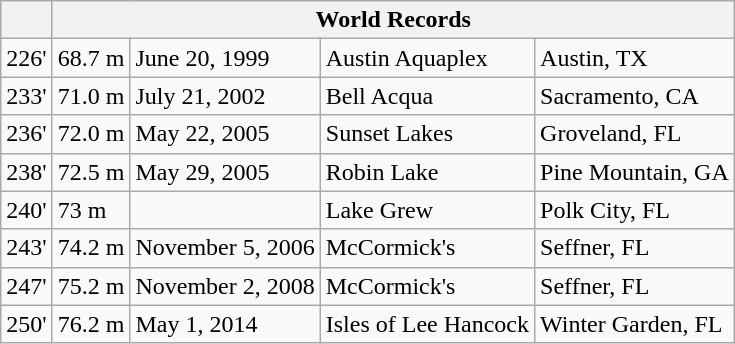<table class="wikitable">
<tr>
<th></th>
<th colspan="4">World Records</th>
</tr>
<tr>
<td>226'</td>
<td>68.7 m</td>
<td>June 20, 1999</td>
<td>Austin Aquaplex</td>
<td>Austin, TX</td>
</tr>
<tr>
<td>233'</td>
<td>71.0 m</td>
<td>July 21, 2002</td>
<td>Bell Acqua</td>
<td>Sacramento, CA</td>
</tr>
<tr>
<td>236'</td>
<td>72.0 m</td>
<td>May 22, 2005</td>
<td>Sunset Lakes</td>
<td>Groveland, FL</td>
</tr>
<tr>
<td>238'</td>
<td>72.5 m</td>
<td>May 29, 2005</td>
<td>Robin Lake</td>
<td>Pine Mountain, GA</td>
</tr>
<tr>
<td>240'</td>
<td>73 m</td>
<td></td>
<td>Lake Grew</td>
<td>Polk City, FL</td>
</tr>
<tr>
<td>243'</td>
<td>74.2 m</td>
<td>November 5, 2006</td>
<td>McCormick's</td>
<td>Seffner, FL</td>
</tr>
<tr>
<td>247'</td>
<td>75.2 m</td>
<td>November 2, 2008</td>
<td>McCormick's</td>
<td>Seffner, FL</td>
</tr>
<tr>
<td>250'</td>
<td>76.2 m</td>
<td>May 1, 2014</td>
<td>Isles of Lee Hancock</td>
<td>Winter Garden, FL</td>
</tr>
</table>
